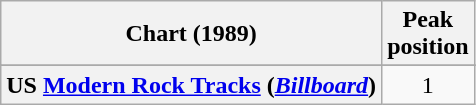<table class="wikitable plainrowheaders" style="text-align:center">
<tr>
<th>Chart (1989)</th>
<th>Peak<br>position</th>
</tr>
<tr>
</tr>
<tr>
<th scope="row">US <a href='#'>Modern Rock Tracks</a> (<em><a href='#'>Billboard</a></em>)</th>
<td>1</td>
</tr>
</table>
